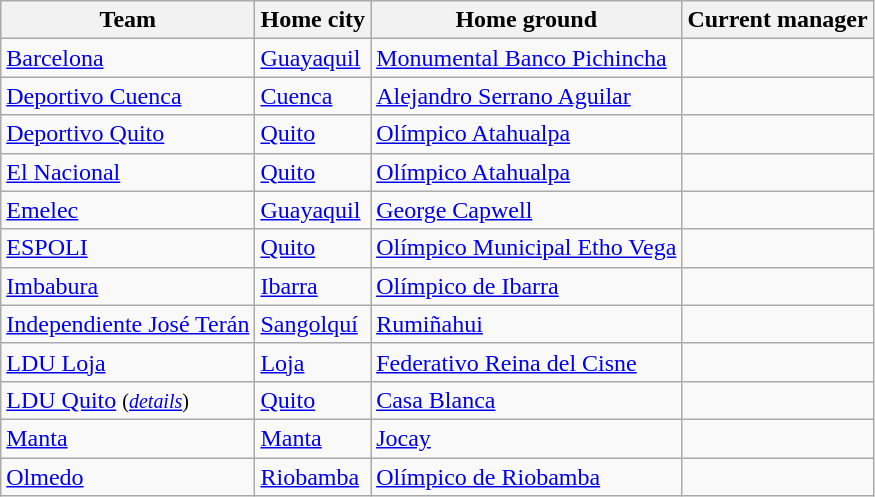<table class="wikitable sortable">
<tr>
<th>Team</th>
<th>Home city</th>
<th>Home ground</th>
<th>Current manager</th>
</tr>
<tr>
<td><a href='#'>Barcelona</a></td>
<td><a href='#'>Guayaquil</a></td>
<td><a href='#'>Monumental Banco Pichincha</a></td>
<td></td>
</tr>
<tr>
<td><a href='#'>Deportivo Cuenca</a></td>
<td><a href='#'>Cuenca</a></td>
<td><a href='#'>Alejandro Serrano Aguilar</a></td>
<td></td>
</tr>
<tr>
<td><a href='#'>Deportivo Quito</a></td>
<td><a href='#'>Quito</a></td>
<td><a href='#'>Olímpico Atahualpa</a></td>
<td></td>
</tr>
<tr>
<td><a href='#'>El Nacional</a></td>
<td><a href='#'>Quito</a></td>
<td><a href='#'>Olímpico Atahualpa</a></td>
<td></td>
</tr>
<tr>
<td><a href='#'>Emelec</a></td>
<td><a href='#'>Guayaquil</a></td>
<td><a href='#'>George Capwell</a></td>
<td></td>
</tr>
<tr>
<td><a href='#'>ESPOLI</a></td>
<td><a href='#'>Quito</a></td>
<td><a href='#'>Olímpico Municipal Etho Vega</a></td>
<td></td>
</tr>
<tr>
<td><a href='#'>Imbabura</a></td>
<td><a href='#'>Ibarra</a></td>
<td><a href='#'>Olímpico de Ibarra</a></td>
<td></td>
</tr>
<tr>
<td><a href='#'>Independiente José Terán</a></td>
<td><a href='#'>Sangolquí</a></td>
<td><a href='#'>Rumiñahui</a></td>
<td></td>
</tr>
<tr>
<td><a href='#'>LDU Loja</a></td>
<td><a href='#'>Loja</a></td>
<td><a href='#'>Federativo Reina del Cisne</a></td>
<td></td>
</tr>
<tr>
<td><a href='#'>LDU Quito</a> <small>(<em><a href='#'>details</a></em>)</small></td>
<td><a href='#'>Quito</a></td>
<td><a href='#'>Casa Blanca</a></td>
<td></td>
</tr>
<tr>
<td><a href='#'>Manta</a></td>
<td><a href='#'>Manta</a></td>
<td><a href='#'>Jocay</a></td>
<td></td>
</tr>
<tr>
<td><a href='#'>Olmedo</a></td>
<td><a href='#'>Riobamba</a></td>
<td><a href='#'>Olímpico de Riobamba</a></td>
<td></td>
</tr>
</table>
